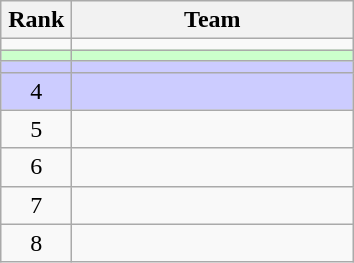<table class="wikitable">
<tr>
<th width=40>Rank</th>
<th width=180>Team</th>
</tr>
<tr>
<td align=center></td>
<td align="left"></td>
</tr>
<tr bgcolor=#ccffcc>
<td align=center></td>
<td align="left"></td>
</tr>
<tr bgcolor=#ccccff>
<td align=center></td>
<td align="left"></td>
</tr>
<tr bgcolor=#ccccff>
<td align=center>4</td>
<td align="left"></td>
</tr>
<tr>
<td align=center>5</td>
<td align="left"></td>
</tr>
<tr>
<td align=center>6</td>
<td align="left"></td>
</tr>
<tr>
<td align=center>7</td>
<td align="left"></td>
</tr>
<tr>
<td align=center>8</td>
<td align="left"></td>
</tr>
</table>
